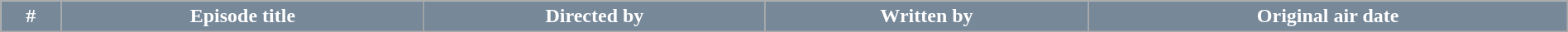<table class="wikitable plainrowheaders" style="margin: auto; width: 100%">
<tr>
<th style="background:#778899; color:#fff;">#</th>
<th style="background:#778899; color:#fff;">Episode title</th>
<th style="background:#778899; color:#fff;">Directed by</th>
<th style="background:#778899; color:#fff;">Written by</th>
<th style="background:#778899; color:#fff;">Original air date<br>























































</th>
</tr>
</table>
